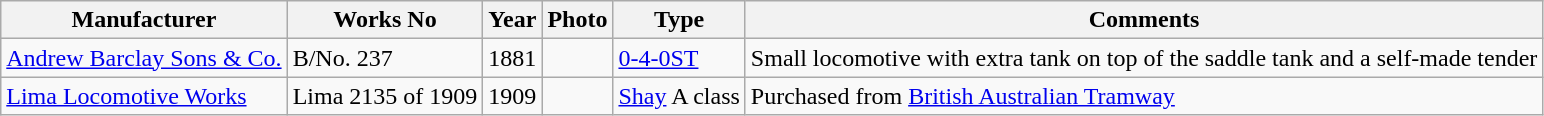<table class="wikitable">
<tr>
<th>Manufacturer</th>
<th>Works No</th>
<th>Year</th>
<th>Photo</th>
<th>Type</th>
<th>Comments</th>
</tr>
<tr>
<td><a href='#'>Andrew Barclay Sons & Co.</a></td>
<td>B/No. 237</td>
<td>1881</td>
<td></td>
<td><a href='#'>0-4-0ST</a></td>
<td>Small locomotive with extra tank on top of the saddle tank and a self-made tender</td>
</tr>
<tr>
<td><a href='#'>Lima Locomotive Works</a></td>
<td>Lima 2135 of 1909</td>
<td>1909</td>
<td></td>
<td><a href='#'>Shay</a> A class</td>
<td>Purchased from <a href='#'>British Australian Tramway</a></td>
</tr>
</table>
